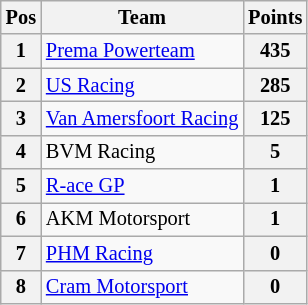<table class="wikitable" style="font-size: 85%;">
<tr>
<th>Pos</th>
<th>Team</th>
<th>Points</th>
</tr>
<tr>
<th>1</th>
<td> <a href='#'>Prema Powerteam</a></td>
<th>435</th>
</tr>
<tr>
<th>2</th>
<td nowrap> <a href='#'>US Racing</a></td>
<th>285</th>
</tr>
<tr>
<th>3</th>
<td> <a href='#'>Van Amersfoort Racing</a></td>
<th>125</th>
</tr>
<tr>
<th>4</th>
<td> BVM Racing</td>
<th>5</th>
</tr>
<tr>
<th>5</th>
<td> <a href='#'>R-ace GP</a></td>
<th>1</th>
</tr>
<tr>
<th>6</th>
<td> AKM Motorsport</td>
<th>1</th>
</tr>
<tr>
<th>7</th>
<td> <a href='#'>PHM Racing</a></td>
<th>0</th>
</tr>
<tr>
<th>8</th>
<td> <a href='#'>Cram Motorsport</a></td>
<th>0</th>
</tr>
</table>
